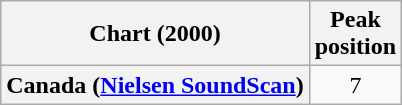<table class="wikitable plainrowheaders" style="text-align:center">
<tr>
<th>Chart (2000)</th>
<th>Peak<br>position</th>
</tr>
<tr>
<th scope="row">Canada (<a href='#'>Nielsen SoundScan</a>)</th>
<td>7</td>
</tr>
</table>
